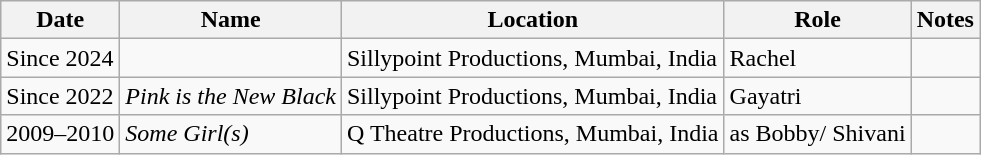<table class="wikitable">
<tr>
<th>Date</th>
<th>Name</th>
<th>Location</th>
<th>Role</th>
<th>Notes</th>
</tr>
<tr>
<td>Since 2024</td>
<td></td>
<td>Sillypoint Productions, Mumbai, India</td>
<td>Rachel</td>
<td></td>
</tr>
<tr>
<td>Since 2022</td>
<td><em>Pink is the New Black</em></td>
<td>Sillypoint Productions, Mumbai, India</td>
<td>Gayatri</td>
<td></td>
</tr>
<tr>
<td>2009–2010</td>
<td><em>Some Girl(s)</em></td>
<td>Q Theatre Productions, Mumbai, India</td>
<td>as Bobby/ Shivani</td>
<td></td>
</tr>
</table>
